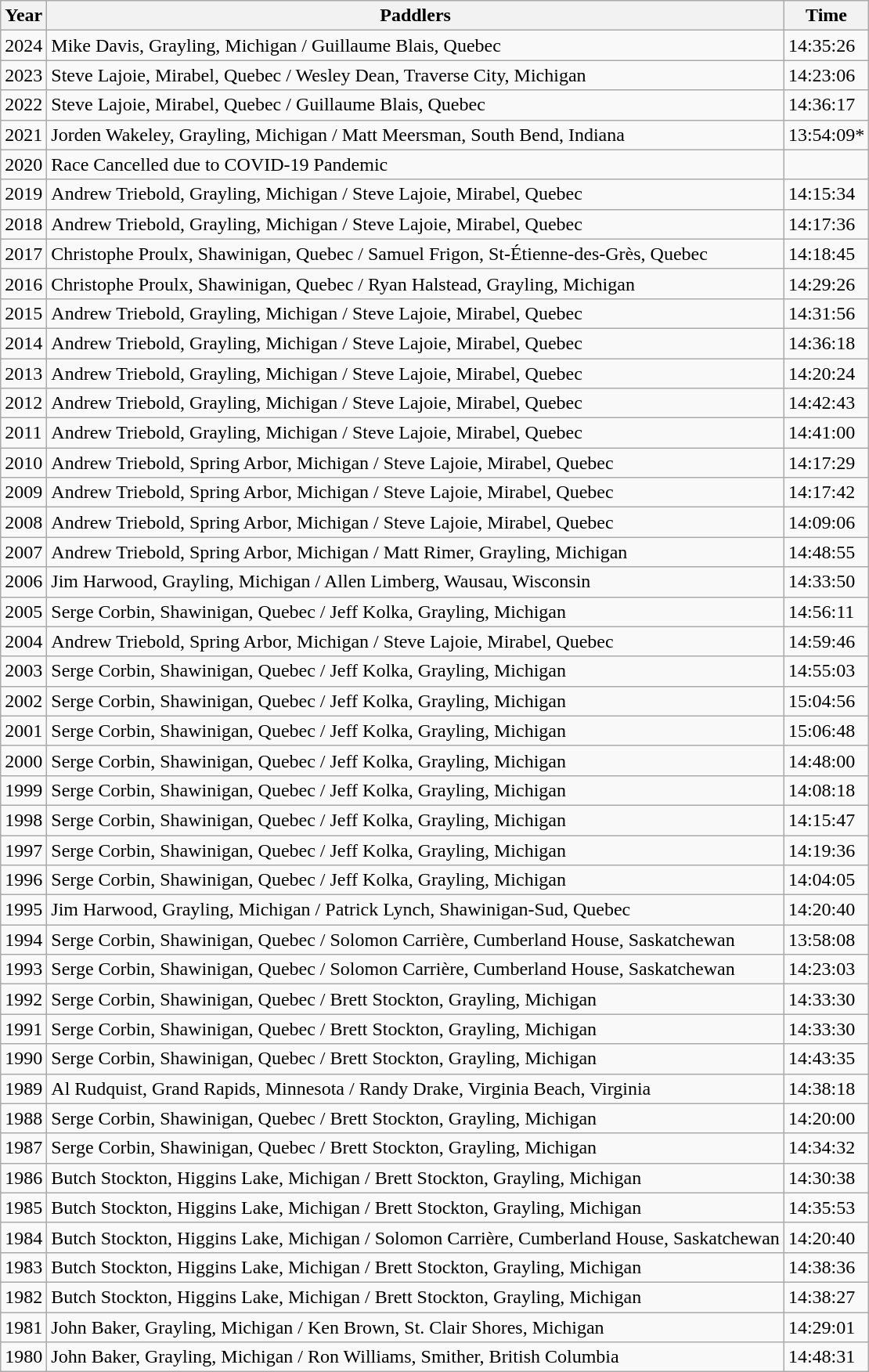<table class="wikitable collapsible collapsed">
<tr>
<th>Year</th>
<th>Paddlers</th>
<th>Time</th>
</tr>
<tr>
<td>2024</td>
<td>Mike Davis, Grayling, Michigan / Guillaume Blais, Quebec</td>
<td>14:35:26</td>
</tr>
<tr>
<td>2023</td>
<td>Steve Lajoie, Mirabel, Quebec / Wesley Dean, Traverse City, Michigan</td>
<td>14:23:06</td>
</tr>
<tr>
<td>2022</td>
<td>Steve Lajoie, Mirabel, Quebec / Guillaume Blais, Quebec</td>
<td>14:36:17</td>
</tr>
<tr>
<td>2021</td>
<td>Jorden Wakeley, Grayling, Michigan / Matt Meersman, South Bend, Indiana</td>
<td>13:54:09*</td>
</tr>
<tr>
<td>2020</td>
<td>Race Cancelled due to COVID-19 Pandemic</td>
<td></td>
</tr>
<tr>
<td>2019</td>
<td>Andrew Triebold, Grayling, Michigan / Steve Lajoie, Mirabel, Quebec</td>
<td>14:15:34</td>
</tr>
<tr>
<td>2018</td>
<td>Andrew Triebold, Grayling, Michigan / Steve Lajoie, Mirabel, Quebec</td>
<td>14:17:36</td>
</tr>
<tr>
<td>2017</td>
<td>Christophe Proulx, Shawinigan, Quebec / Samuel Frigon, St-Étienne-des-Grès, Quebec</td>
<td>14:18:45</td>
</tr>
<tr>
<td>2016</td>
<td>Christophe Proulx, Shawinigan, Quebec / Ryan Halstead, Grayling, Michigan</td>
<td>14:29:26</td>
</tr>
<tr>
<td>2015</td>
<td>Andrew Triebold, Grayling, Michigan / Steve Lajoie, Mirabel, Quebec</td>
<td>14:31:56</td>
</tr>
<tr>
<td>2014</td>
<td>Andrew Triebold, Grayling, Michigan / Steve Lajoie, Mirabel, Quebec</td>
<td>14:36:18</td>
</tr>
<tr>
<td>2013</td>
<td>Andrew Triebold, Grayling, Michigan / Steve Lajoie, Mirabel, Quebec</td>
<td>14:20:24</td>
</tr>
<tr>
<td>2012</td>
<td>Andrew Triebold, Grayling, Michigan / Steve Lajoie, Mirabel, Quebec</td>
<td>14:42:43</td>
</tr>
<tr>
<td>2011</td>
<td>Andrew Triebold, Grayling, Michigan / Steve Lajoie, Mirabel, Quebec</td>
<td>14:41:00</td>
</tr>
<tr>
<td>2010</td>
<td>Andrew Triebold, Spring Arbor, Michigan / Steve Lajoie, Mirabel, Quebec</td>
<td>14:17:29</td>
</tr>
<tr>
<td>2009</td>
<td>Andrew Triebold, Spring Arbor, Michigan / Steve Lajoie, Mirabel, Quebec</td>
<td>14:17:42</td>
</tr>
<tr>
<td>2008</td>
<td>Andrew Triebold, Spring Arbor, Michigan / Steve Lajoie, Mirabel, Quebec</td>
<td>14:09:06</td>
</tr>
<tr>
<td>2007</td>
<td>Andrew Triebold, Spring Arbor, Michigan / Matt Rimer, Grayling, Michigan</td>
<td>14:48:55</td>
</tr>
<tr>
<td>2006</td>
<td>Jim Harwood, Grayling, Michigan / Allen Limberg, Wausau, Wisconsin</td>
<td>14:33:50</td>
</tr>
<tr>
<td>2005</td>
<td>Serge Corbin, Shawinigan, Quebec / Jeff Kolka, Grayling, Michigan</td>
<td>14:56:11</td>
</tr>
<tr>
<td>2004</td>
<td>Andrew Triebold, Spring Arbor, Michigan / Steve Lajoie, Mirabel, Quebec</td>
<td>14:59:46</td>
</tr>
<tr>
<td>2003</td>
<td>Serge Corbin, Shawinigan, Quebec / Jeff Kolka, Grayling, Michigan</td>
<td>14:55:03</td>
</tr>
<tr>
<td>2002</td>
<td>Serge Corbin, Shawinigan, Quebec / Jeff Kolka, Grayling, Michigan</td>
<td>15:04:56</td>
</tr>
<tr>
<td>2001</td>
<td>Serge Corbin, Shawinigan, Quebec / Jeff Kolka, Grayling, Michigan</td>
<td>15:06:48</td>
</tr>
<tr>
<td>2000</td>
<td>Serge Corbin, Shawinigan, Quebec / Jeff Kolka, Grayling, Michigan</td>
<td>14:48:00</td>
</tr>
<tr>
<td>1999</td>
<td>Serge Corbin, Shawinigan, Quebec / Jeff Kolka, Grayling, Michigan</td>
<td>14:08:18</td>
</tr>
<tr>
<td>1998</td>
<td>Serge Corbin, Shawinigan, Quebec / Jeff Kolka, Grayling, Michigan</td>
<td>14:15:47</td>
</tr>
<tr>
<td>1997</td>
<td>Serge Corbin, Shawinigan, Quebec / Jeff Kolka, Grayling, Michigan</td>
<td>14:19:36</td>
</tr>
<tr>
<td>1996</td>
<td>Serge Corbin, Shawinigan, Quebec / Jeff Kolka, Grayling, Michigan</td>
<td>14:04:05</td>
</tr>
<tr>
<td>1995</td>
<td>Jim Harwood, Grayling, Michigan / Patrick Lynch, Shawinigan-Sud, Quebec</td>
<td>14:20:40</td>
</tr>
<tr>
<td>1994</td>
<td>Serge Corbin, Shawinigan, Quebec / Solomon Carrière, Cumberland House, Saskatchewan</td>
<td>13:58:08</td>
</tr>
<tr>
<td>1993</td>
<td>Serge Corbin, Shawinigan, Quebec / Solomon Carrière, Cumberland House, Saskatchewan</td>
<td>14:23:03</td>
</tr>
<tr>
<td>1992</td>
<td>Serge Corbin, Shawinigan, Quebec / Brett Stockton, Grayling, Michigan</td>
<td>14:33:30</td>
</tr>
<tr>
<td>1991</td>
<td>Serge Corbin, Shawinigan, Quebec / Brett Stockton, Grayling, Michigan</td>
<td>14:33:30</td>
</tr>
<tr>
<td>1990</td>
<td>Serge Corbin, Shawinigan, Quebec / Brett Stockton, Grayling, Michigan</td>
<td>14:43:35</td>
</tr>
<tr>
<td>1989</td>
<td>Al Rudquist, Grand Rapids, Minnesota / Randy Drake, Virginia Beach, Virginia</td>
<td>14:38:18</td>
</tr>
<tr>
<td>1988</td>
<td>Serge Corbin, Shawinigan, Quebec / Brett Stockton, Grayling, Michigan</td>
<td>14:20:00</td>
</tr>
<tr>
<td>1987</td>
<td>Serge Corbin, Shawinigan, Quebec / Brett Stockton, Grayling, Michigan</td>
<td>14:34:32</td>
</tr>
<tr>
<td>1986</td>
<td>Butch Stockton, Higgins Lake, Michigan / Brett Stockton, Grayling, Michigan</td>
<td>14:30:38</td>
</tr>
<tr>
<td>1985</td>
<td>Butch Stockton, Higgins Lake, Michigan / Brett Stockton, Grayling, Michigan</td>
<td>14:35:53</td>
</tr>
<tr>
<td>1984</td>
<td>Butch Stockton, Higgins Lake, Michigan / Solomon Carrière, Cumberland House, Saskatchewan</td>
<td>14:20:40</td>
</tr>
<tr>
<td>1983</td>
<td>Butch Stockton, Higgins Lake, Michigan / Brett Stockton, Grayling, Michigan</td>
<td>14:38:36</td>
</tr>
<tr>
<td>1982</td>
<td>Butch Stockton, Higgins Lake, Michigan / Brett Stockton, Grayling, Michigan</td>
<td>14:38:27</td>
</tr>
<tr>
<td>1981</td>
<td>John Baker, Grayling, Michigan / Ken Brown, St. Clair Shores, Michigan</td>
<td>14:29:01</td>
</tr>
<tr>
<td>1980</td>
<td>John Baker, Grayling, Michigan / Ron Williams, Smither, British Columbia</td>
<td>14:48:31</td>
</tr>
</table>
